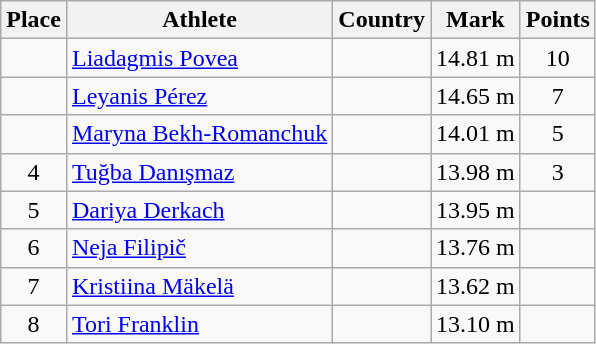<table class="wikitable">
<tr>
<th>Place</th>
<th>Athlete</th>
<th>Country</th>
<th>Mark</th>
<th>Points</th>
</tr>
<tr>
<td align=center></td>
<td><a href='#'>Liadagmis Povea</a></td>
<td></td>
<td>14.81 m</td>
<td align=center>10</td>
</tr>
<tr>
<td align=center></td>
<td><a href='#'>Leyanis Pérez</a></td>
<td></td>
<td>14.65 m</td>
<td align=center>7</td>
</tr>
<tr>
<td align=center></td>
<td><a href='#'>Maryna Bekh-Romanchuk</a></td>
<td></td>
<td>14.01 m</td>
<td align=center>5</td>
</tr>
<tr>
<td align=center>4</td>
<td><a href='#'>Tuğba Danışmaz</a></td>
<td></td>
<td>13.98 m</td>
<td align=center>3</td>
</tr>
<tr>
<td align=center>5</td>
<td><a href='#'>Dariya Derkach</a></td>
<td></td>
<td>13.95 m</td>
<td align=center></td>
</tr>
<tr>
<td align=center>6</td>
<td><a href='#'>Neja Filipič</a></td>
<td></td>
<td>13.76 m</td>
<td align=center></td>
</tr>
<tr>
<td align=center>7</td>
<td><a href='#'>Kristiina Mäkelä</a></td>
<td></td>
<td>13.62 m</td>
<td align=center></td>
</tr>
<tr>
<td align=center>8</td>
<td><a href='#'>Tori Franklin</a></td>
<td></td>
<td>13.10 m</td>
<td align=center></td>
</tr>
</table>
